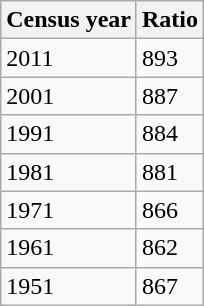<table class="wikitable sortable">
<tr>
<th>Census year</th>
<th>Ratio</th>
</tr>
<tr>
<td>2011</td>
<td>893</td>
</tr>
<tr>
<td>2001</td>
<td>887</td>
</tr>
<tr>
<td>1991</td>
<td>884</td>
</tr>
<tr>
<td>1981</td>
<td>881</td>
</tr>
<tr>
<td>1971</td>
<td>866</td>
</tr>
<tr>
<td>1961</td>
<td>862</td>
</tr>
<tr>
<td>1951</td>
<td>867</td>
</tr>
</table>
